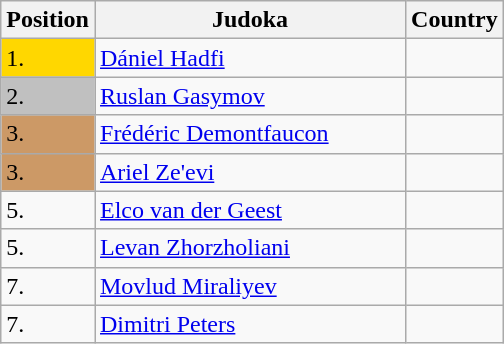<table class=wikitable>
<tr>
<th width=10>Position</th>
<th width=200>Judoka</th>
<th width=10>Country</th>
</tr>
<tr>
<td bgcolor=gold>1.</td>
<td><a href='#'>Dániel Hadfi</a></td>
<td></td>
</tr>
<tr>
<td bgcolor="silver">2.</td>
<td><a href='#'>Ruslan Gasymov</a></td>
<td></td>
</tr>
<tr>
<td bgcolor="CC9966">3.</td>
<td><a href='#'>Frédéric Demontfaucon</a></td>
<td></td>
</tr>
<tr>
<td bgcolor="CC9966">3.</td>
<td><a href='#'>Ariel Ze'evi</a></td>
<td></td>
</tr>
<tr>
<td>5.</td>
<td><a href='#'>Elco van der Geest</a></td>
<td></td>
</tr>
<tr>
<td>5.</td>
<td><a href='#'>Levan Zhorzholiani</a></td>
<td></td>
</tr>
<tr>
<td>7.</td>
<td><a href='#'>Movlud Miraliyev</a></td>
<td></td>
</tr>
<tr>
<td>7.</td>
<td><a href='#'>Dimitri Peters</a></td>
<td></td>
</tr>
</table>
